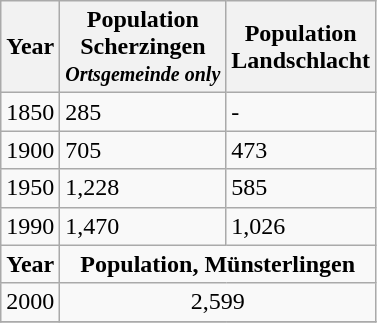<table class="wikitable">
<tr>
<th>Year</th>
<th>Population <br>Scherzingen<br><small><em>Ortsgemeinde only</em></small></th>
<th>Population <br>Landschlacht</th>
</tr>
<tr>
<td>1850</td>
<td>285</td>
<td>-</td>
</tr>
<tr>
<td>1900</td>
<td>705</td>
<td>473</td>
</tr>
<tr>
<td>1950</td>
<td>1,228</td>
<td>585</td>
</tr>
<tr>
<td>1990</td>
<td>1,470</td>
<td>1,026</td>
</tr>
<tr>
<td colspan="1"><strong>Year</strong></td>
<td colspan="2" align ="center"><strong>Population, Münsterlingen</strong></td>
</tr>
<tr>
<td>2000</td>
<td colspan="2" align ="center">2,599</td>
</tr>
<tr>
</tr>
</table>
